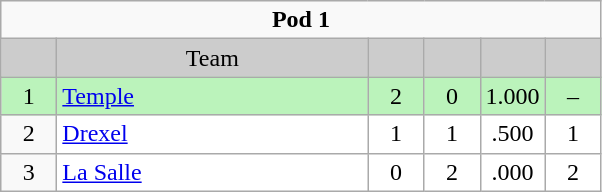<table class="wikitable" style="margin:1em; clear:right; text-align:left; line-height:normal; width=50%">
<tr>
<td style="text-align:center" colspan=7><strong>Pod 1</strong></td>
</tr>
<tr>
<td style="text-align:center; background-color:#CCCCCC; width:30px"></td>
<td style="text-align:center; background-color:#CCCCCC; width:200px">Team</td>
<td style="text-align:center; background-color:#CCCCCC; width:30px"></td>
<td style="text-align:center; background-color:#CCCCCC; width:30px"></td>
<td style="text-align:center; background-color:#CCCCCC; width:30px"></td>
<td style="text-align:center; background-color:#CCCCCC; width:30px"></td>
</tr>
<tr>
<td style="text-align:center; background-color:#bbf3bb; width:30px">1</td>
<td style="text-align:left; background-color:#bbf3bb; width:150px"><a href='#'>Temple</a></td>
<td style="text-align:center; background-color:#bbf3bb; width:30px">2</td>
<td style="text-align:center; background-color:#bbf3bb; width:30px">0</td>
<td style="text-align:center; background-color:#bbf3bb; width:30px">1.000</td>
<td style="text-align:center; background-color:#bbf3bb; width:30px">–</td>
</tr>
<tr>
<td style="text-align:center; width:30px">2</td>
<td style="text-align:left; background:white; width:150px"><a href='#'>Drexel</a></td>
<td style="text-align:center; background:white; width:30px">1</td>
<td style="text-align:center; background:white; width:30px">1</td>
<td style="text-align:center; background:white; width:30px">.500</td>
<td style="text-align:center; background:white; width:30px">1</td>
</tr>
<tr>
<td style="text-align:center; width:30px">3</td>
<td style="text-align:left; background:white; width:150px"><a href='#'>La Salle</a></td>
<td style="text-align:center; background:white; width:30px">0</td>
<td style="text-align:center; background:white; width:30px">2</td>
<td style="text-align:center; background:white; width:30px">.000</td>
<td style="text-align:center; background:white; width:30px">2</td>
</tr>
</table>
